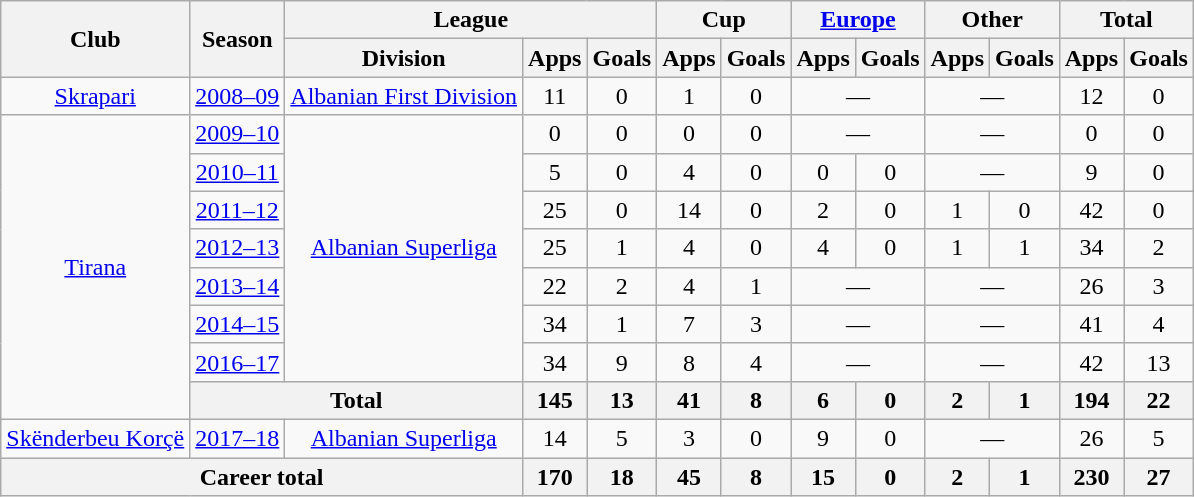<table class="wikitable" style="text-align:center">
<tr>
<th rowspan="2">Club</th>
<th rowspan="2">Season</th>
<th colspan="3">League</th>
<th colspan="2">Cup</th>
<th colspan="2"><a href='#'>Europe</a></th>
<th colspan="2">Other</th>
<th colspan="2">Total</th>
</tr>
<tr>
<th>Division</th>
<th>Apps</th>
<th>Goals</th>
<th>Apps</th>
<th>Goals</th>
<th>Apps</th>
<th>Goals</th>
<th>Apps</th>
<th>Goals</th>
<th>Apps</th>
<th>Goals</th>
</tr>
<tr>
<td rowspan="1" valign="center"><a href='#'>Skrapari</a></td>
<td><a href='#'>2008–09</a></td>
<td rowspan="1" valign="center"><a href='#'>Albanian First Division</a></td>
<td>11</td>
<td>0</td>
<td>1</td>
<td>0</td>
<td colspan="2">—</td>
<td colspan="2">—</td>
<td>12</td>
<td>0</td>
</tr>
<tr>
<td rowspan="8" valign="center"><a href='#'>Tirana</a></td>
<td><a href='#'>2009–10</a></td>
<td rowspan="7" valign="center"><a href='#'>Albanian Superliga</a></td>
<td>0</td>
<td>0</td>
<td>0</td>
<td>0</td>
<td colspan="2">—</td>
<td colspan="2">—</td>
<td>0</td>
<td>0</td>
</tr>
<tr>
<td><a href='#'>2010–11</a></td>
<td>5</td>
<td>0</td>
<td>4</td>
<td>0</td>
<td>0</td>
<td>0</td>
<td colspan="2">—</td>
<td>9</td>
<td>0</td>
</tr>
<tr>
<td><a href='#'>2011–12</a></td>
<td>25</td>
<td>0</td>
<td>14</td>
<td>0</td>
<td>2</td>
<td>0</td>
<td>1</td>
<td>0</td>
<td>42</td>
<td>0</td>
</tr>
<tr>
<td><a href='#'>2012–13</a></td>
<td>25</td>
<td>1</td>
<td>4</td>
<td>0</td>
<td>4</td>
<td>0</td>
<td>1</td>
<td>1</td>
<td>34</td>
<td>2</td>
</tr>
<tr>
<td><a href='#'>2013–14</a></td>
<td>22</td>
<td>2</td>
<td>4</td>
<td>1</td>
<td colspan="2">—</td>
<td colspan="2">—</td>
<td>26</td>
<td>3</td>
</tr>
<tr>
<td><a href='#'>2014–15</a></td>
<td>34</td>
<td>1</td>
<td>7</td>
<td>3</td>
<td colspan="2">—</td>
<td colspan="2">—</td>
<td>41</td>
<td>4</td>
</tr>
<tr>
<td><a href='#'>2016–17</a></td>
<td>34</td>
<td>9</td>
<td>8</td>
<td>4</td>
<td colspan="2">—</td>
<td colspan="2">—</td>
<td>42</td>
<td>13</td>
</tr>
<tr>
<th colspan="2">Total</th>
<th>145</th>
<th>13</th>
<th>41</th>
<th>8</th>
<th>6</th>
<th>0</th>
<th>2</th>
<th>1</th>
<th>194</th>
<th>22</th>
</tr>
<tr>
<td rowspan="1" valign="center"><a href='#'>Skënderbeu Korçë</a></td>
<td><a href='#'>2017–18</a></td>
<td rowspan="1" valign="center"><a href='#'>Albanian Superliga</a></td>
<td>14</td>
<td>5</td>
<td>3</td>
<td>0</td>
<td>9</td>
<td>0</td>
<td colspan="2">—</td>
<td>26</td>
<td>5</td>
</tr>
<tr>
<th colspan="3">Career total</th>
<th>170</th>
<th>18</th>
<th>45</th>
<th>8</th>
<th>15</th>
<th>0</th>
<th>2</th>
<th>1</th>
<th>230</th>
<th>27</th>
</tr>
</table>
